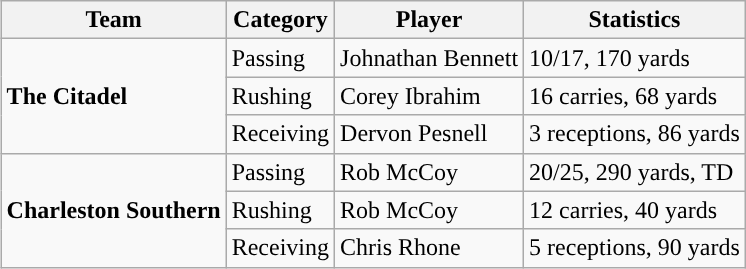<table class="wikitable" style="float: right;">
<tr>
<th>Team</th>
<th>Category</th>
<th>Player</th>
<th>Statistics</th>
</tr>
<tr>
<td rowspan=3><strong>The Citadel</strong></td>
<td>Passing</td>
<td>Johnathan Bennett</td>
<td>10/17, 170 yards</td>
</tr>
<tr>
<td>Rushing</td>
<td>Corey Ibrahim</td>
<td>16 carries, 68 yards</td>
</tr>
<tr>
<td>Receiving</td>
<td>Dervon Pesnell</td>
<td>3 receptions, 86 yards</td>
</tr>
<tr>
<td rowspan=3><strong>Charleston Southern</strong></td>
<td>Passing</td>
<td>Rob McCoy</td>
<td>20/25, 290 yards, TD</td>
</tr>
<tr>
<td>Rushing</td>
<td>Rob McCoy</td>
<td>12 carries, 40 yards</td>
</tr>
<tr>
<td>Receiving</td>
<td>Chris Rhone</td>
<td>5 receptions, 90 yards</td>
</tr>
</table>
